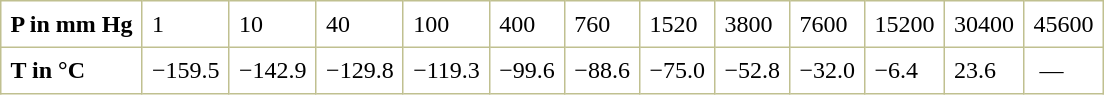<table border="1" cellspacing="0" cellpadding="6" style="margin: 0 0 0 0.5em; background: white; border-collapse: collapse; border-color: #C0C090;">
<tr>
<td><strong>P in mm Hg</strong></td>
<td>1</td>
<td>10</td>
<td>40</td>
<td>100</td>
<td>400</td>
<td>760</td>
<td>1520</td>
<td>3800</td>
<td>7600</td>
<td>15200</td>
<td>30400</td>
<td>45600</td>
</tr>
<tr>
<td><strong>T in °C</strong></td>
<td>−159.5</td>
<td>−142.9</td>
<td>−129.8</td>
<td>−119.3</td>
<td>−99.6</td>
<td>−88.6</td>
<td>−75.0</td>
<td>−52.8</td>
<td>−32.0</td>
<td>−6.4</td>
<td>23.6</td>
<td> —</td>
</tr>
</table>
